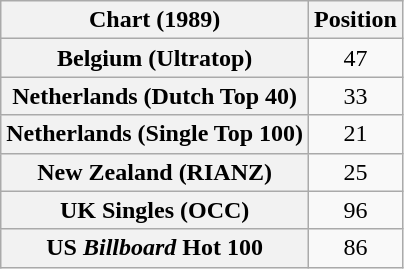<table class="wikitable sortable plainrowheaders" style="text-align:center">
<tr>
<th scope="col">Chart (1989)</th>
<th scope="col">Position</th>
</tr>
<tr>
<th scope="row">Belgium (Ultratop)</th>
<td>47</td>
</tr>
<tr>
<th scope="row">Netherlands (Dutch Top 40)</th>
<td>33</td>
</tr>
<tr>
<th scope="row">Netherlands (Single Top 100)</th>
<td>21</td>
</tr>
<tr>
<th scope="row">New Zealand (RIANZ)</th>
<td>25</td>
</tr>
<tr>
<th scope="row">UK Singles (OCC)</th>
<td>96</td>
</tr>
<tr>
<th scope="row">US <em>Billboard</em> Hot 100</th>
<td>86</td>
</tr>
</table>
